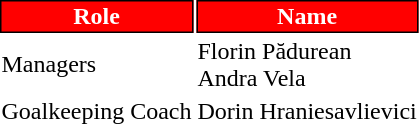<table class="toccolours">
<tr>
<th style="background:#FF0000;color:#FFFFFF;border:1px solid #000000;">Role</th>
<th style="background:#FF0000;color:#FFFFFF;border:1px solid #000000;">Name</th>
</tr>
<tr>
<td>Managers</td>
<td> Florin Pădurean <br>  Andra Vela</td>
</tr>
<tr>
<td>Goalkeeping Coach</td>
<td> Dorin Hraniesavlievici</td>
</tr>
</table>
